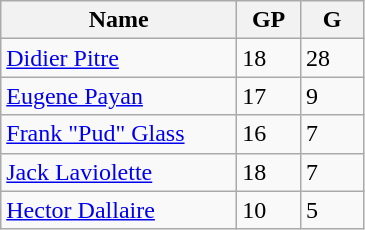<table class="wikitable">
<tr>
<th width=150>Name</th>
<th width=35>GP</th>
<th width=35>G</th>
</tr>
<tr>
<td><a href='#'>Didier Pitre</a></td>
<td>18</td>
<td>28</td>
</tr>
<tr>
<td><a href='#'>Eugene Payan</a></td>
<td>17</td>
<td>9</td>
</tr>
<tr>
<td><a href='#'>Frank "Pud" Glass</a></td>
<td>16</td>
<td>7</td>
</tr>
<tr>
<td><a href='#'>Jack Laviolette</a></td>
<td>18</td>
<td>7</td>
</tr>
<tr>
<td><a href='#'>Hector Dallaire</a></td>
<td>10</td>
<td>5</td>
</tr>
</table>
